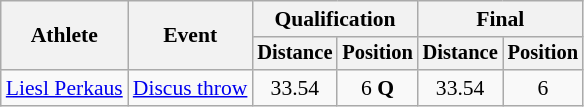<table class=wikitable style=font-size:90%;text-align:center>
<tr>
<th rowspan=2>Athlete</th>
<th rowspan=2>Event</th>
<th colspan=2>Qualification</th>
<th colspan=2>Final</th>
</tr>
<tr style=font-size:95%>
<th>Distance</th>
<th>Position</th>
<th>Distance</th>
<th>Position</th>
</tr>
<tr>
<td align=left><a href='#'>Liesl Perkaus</a></td>
<td align=left><a href='#'>Discus throw</a></td>
<td>33.54</td>
<td>6 <strong>Q</strong></td>
<td>33.54</td>
<td>6</td>
</tr>
</table>
